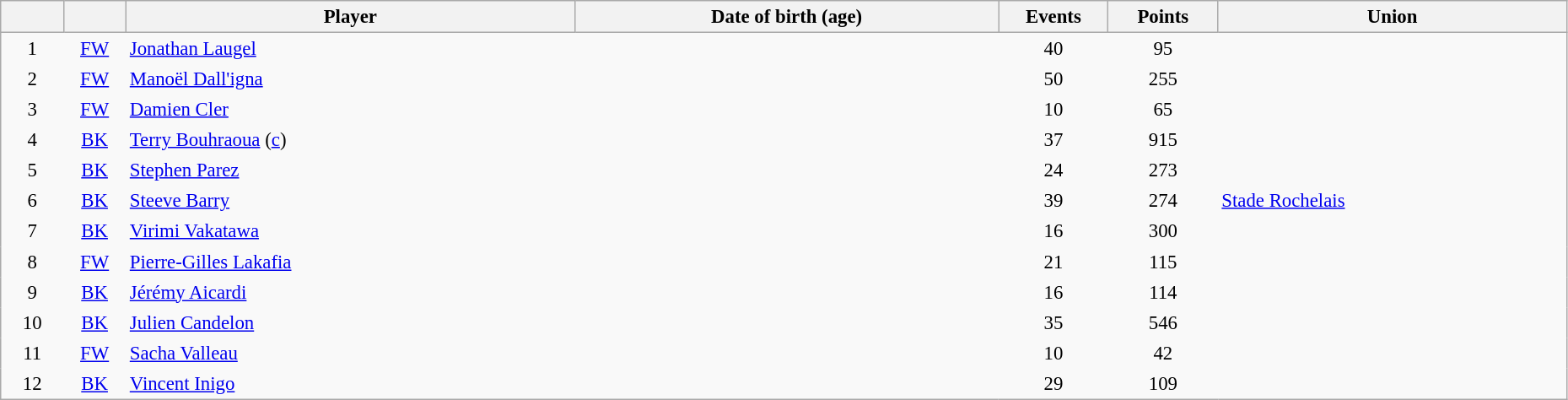<table class="sortable wikitable" style="font-size:95%; width: 98%">
<tr>
<th scope="col" style="width:4%"></th>
<th scope="col" style="width:4%"></th>
<th scope="col">Player</th>
<th scope="col">Date of birth (age)</th>
<th scope="col" style="width:7%">Events</th>
<th scope="col" style="width:7%">Points</th>
<th scope="col">Union</th>
</tr>
<tr>
<td style="text-align:center; border:0">1</td>
<td style="text-align:center; border:0"><a href='#'>FW</a></td>
<td style="text-align:left; border:0"><a href='#'>Jonathan Laugel</a></td>
<td style="text-align:left; border:0"></td>
<td style="text-align:center; border:0">40</td>
<td style="text-align:center; border:0">95</td>
<td style="text-align:left; border:0"></td>
</tr>
<tr>
<td style="text-align:center; border:0">2</td>
<td style="text-align:center; border:0"><a href='#'>FW</a></td>
<td style="text-align:left; border:0"><a href='#'>Manoël Dall'igna</a></td>
<td style="text-align:left; border:0"></td>
<td style="text-align:center; border:0">50</td>
<td style="text-align:center; border:0">255</td>
<td style="text-align:left; border:0"></td>
</tr>
<tr>
<td style="text-align:center; border:0">3</td>
<td style="text-align:center; border:0"><a href='#'>FW</a></td>
<td style="text-align:left; border:0"><a href='#'>Damien Cler</a></td>
<td style="text-align:left; border:0"></td>
<td style="text-align:center; border:0">10</td>
<td style="text-align:center; border:0">65</td>
<td style="text-align:left; border:0"></td>
</tr>
<tr>
<td style="text-align:center; border:0">4</td>
<td style="text-align:center; border:0"><a href='#'>BK</a></td>
<td style="text-align:left; border:0"><a href='#'>Terry Bouhraoua</a> (<a href='#'>c</a>)</td>
<td style="text-align:left; border:0"></td>
<td style="text-align:center; border:0">37</td>
<td style="text-align:center; border:0">915</td>
<td style="text-align:left; border:0"></td>
</tr>
<tr>
<td style="text-align:center; border:0">5</td>
<td style="text-align:center; border:0"><a href='#'>BK</a></td>
<td style="text-align:left; border:0"><a href='#'>Stephen Parez</a></td>
<td style="text-align:left; border:0"></td>
<td style="text-align:center; border:0">24</td>
<td style="text-align:center; border:0">273</td>
<td style="text-align:left; border:0"></td>
</tr>
<tr>
<td style="text-align:center; border:0">6</td>
<td style="text-align:center; border:0"><a href='#'>BK</a></td>
<td style="text-align:left; border:0"><a href='#'>Steeve Barry</a></td>
<td style="text-align:left; border:0"></td>
<td style="text-align:center; border:0">39</td>
<td style="text-align:center; border:0">274</td>
<td style="text-align:left; border:0"> <a href='#'>Stade Rochelais</a></td>
</tr>
<tr>
<td style="text-align:center; border:0">7</td>
<td style="text-align:center; border:0"><a href='#'>BK</a></td>
<td style="text-align:left; border:0"><a href='#'>Virimi Vakatawa</a></td>
<td style="text-align:left; border:0"></td>
<td style="text-align:center; border:0">16</td>
<td style="text-align:center; border:0">300</td>
<td style="text-align:left; border:0"></td>
</tr>
<tr>
<td style="text-align:center; border:0">8</td>
<td style="text-align:center; border:0"><a href='#'>FW</a></td>
<td style="text-align:left; border:0"><a href='#'>Pierre-Gilles Lakafia</a></td>
<td style="text-align:left; border:0"></td>
<td style="text-align:center; border:0">21</td>
<td style="text-align:center; border:0">115</td>
<td style="text-align:left; border:0"></td>
</tr>
<tr>
<td style="text-align:center; border:0">9</td>
<td style="text-align:center; border:0"><a href='#'>BK</a></td>
<td style="text-align:left; border:0"><a href='#'>Jérémy Aicardi</a></td>
<td style="text-align:left; border:0"></td>
<td style="text-align:center; border:0">16</td>
<td style="text-align:center; border:0">114</td>
<td style="text-align:left; border:0"></td>
</tr>
<tr>
<td style="text-align:center; border:0">10</td>
<td style="text-align:center; border:0"><a href='#'>BK</a></td>
<td style="text-align:left; border:0"><a href='#'>Julien Candelon</a></td>
<td style="text-align:left; border:0"></td>
<td style="text-align:center; border:0">35</td>
<td style="text-align:center; border:0">546</td>
<td style="text-align:left; border:0"></td>
</tr>
<tr>
<td style="text-align:center; border:0">11</td>
<td style="text-align:center; border:0"><a href='#'>FW</a></td>
<td style="text-align:left; border:0"><a href='#'>Sacha Valleau</a></td>
<td style="text-align:left; border:0"></td>
<td style="text-align:center; border:0">10</td>
<td style="text-align:center; border:0">42</td>
<td style="text-align:left; border:0"></td>
</tr>
<tr>
<td style="text-align:center; border:0">12</td>
<td style="text-align:center; border:0"><a href='#'>BK</a></td>
<td style="text-align:left; border:0"><a href='#'>Vincent Inigo</a></td>
<td style="text-align:left; border:0"></td>
<td style="text-align:center; border:0">29</td>
<td style="text-align:center; border:0">109</td>
<td style="text-align:left; border:0"></td>
</tr>
</table>
